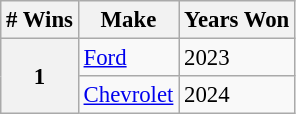<table class="wikitable" style="font-size: 95%;">
<tr>
<th># Wins</th>
<th>Make</th>
<th>Years Won</th>
</tr>
<tr>
<th rowspan="2">1</th>
<td> <a href='#'>Ford</a></td>
<td>2023</td>
</tr>
<tr>
<td> <a href='#'>Chevrolet</a></td>
<td>2024</td>
</tr>
</table>
